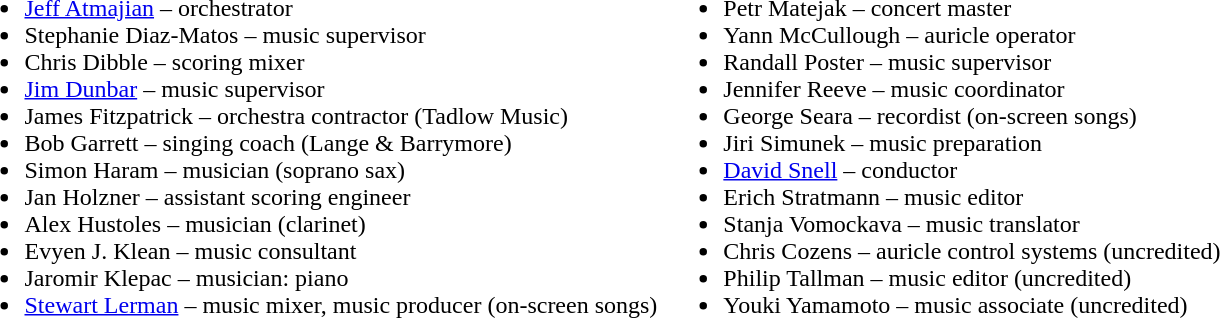<table border="0"|>
<tr>
<td valign="top"><br><ul><li><a href='#'>Jeff Atmajian</a> – orchestrator</li><li>Stephanie Diaz-Matos – music supervisor</li><li>Chris Dibble – scoring mixer</li><li><a href='#'>Jim Dunbar</a> – music supervisor</li><li>James Fitzpatrick – orchestra contractor (Tadlow Music)</li><li>Bob Garrett – singing coach (Lange & Barrymore)</li><li>Simon Haram – musician (soprano sax)</li><li>Jan Holzner – assistant scoring engineer</li><li>Alex Hustoles – musician (clarinet)</li><li>Evyen J. Klean – music consultant</li><li>Jaromir Klepac – musician: piano</li><li><a href='#'>Stewart Lerman</a> – music mixer, music producer (on-screen songs)</li></ul></td>
<td valign="top"><br><ul><li>Petr Matejak – concert master</li><li>Yann McCullough – auricle operator</li><li>Randall Poster – music supervisor</li><li>Jennifer Reeve – music coordinator</li><li>George Seara – recordist (on-screen songs)</li><li>Jiri Simunek – music preparation</li><li><a href='#'>David Snell</a> – conductor</li><li>Erich Stratmann – music editor</li><li>Stanja Vomockava – music translator</li><li>Chris Cozens – auricle control systems (uncredited)</li><li>Philip Tallman – music editor (uncredited)</li><li>Youki Yamamoto – music associate (uncredited)</li></ul></td>
</tr>
</table>
